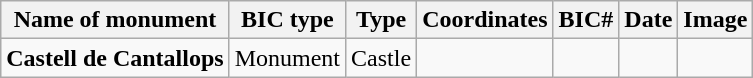<table class="wikitable">
<tr>
<th>Name of monument</th>
<th>BIC type</th>
<th>Type</th>
<th>Coordinates</th>
<th>BIC#</th>
<th>Date</th>
<th>Image</th>
</tr>
<tr>
<td><strong>Castell de Cantallops</strong></td>
<td>Monument</td>
<td>Castle</td>
<td></td>
<td></td>
<td></td>
<td></td>
</tr>
</table>
